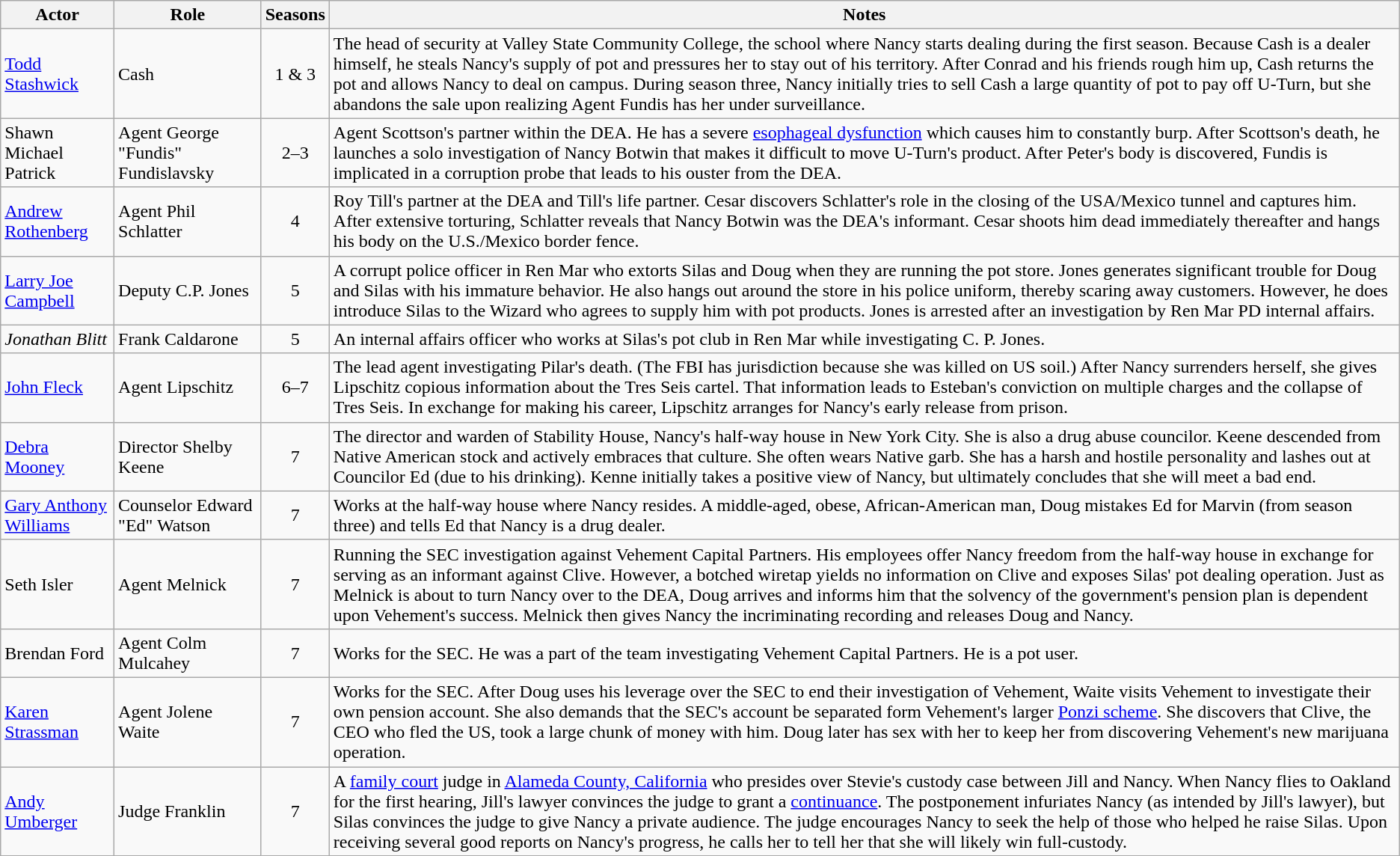<table class="sortable wikitable">
<tr>
<th>Actor</th>
<th>Role</th>
<th>Seasons</th>
<th>Notes</th>
</tr>
<tr>
<td><a href='#'>Todd Stashwick</a></td>
<td>Cash</td>
<td align="center">1 & 3</td>
<td>The head of security at Valley State Community College, the school where Nancy starts dealing during the first season. Because Cash is a dealer himself, he steals Nancy's supply of pot and pressures her to stay out of his territory. After Conrad and his friends rough him up, Cash returns the pot and allows Nancy to deal on campus. During season three, Nancy initially tries to sell Cash a large quantity of pot to pay off U-Turn, but she abandons the sale upon realizing Agent Fundis has her under surveillance.</td>
</tr>
<tr>
<td>Shawn Michael Patrick</td>
<td>Agent George "Fundis" Fundislavsky</td>
<td align="center">2–3</td>
<td>Agent Scottson's partner within the DEA. He has a severe <a href='#'>esophageal dysfunction</a> which causes him to constantly burp. After Scottson's death, he launches a solo investigation of Nancy Botwin that makes it difficult to move U-Turn's product. After Peter's body is discovered, Fundis is implicated in a corruption probe that leads to his ouster from the DEA.</td>
</tr>
<tr>
<td><a href='#'>Andrew Rothenberg</a></td>
<td>Agent Phil Schlatter</td>
<td align="center">4</td>
<td>Roy Till's partner at the DEA and Till's life partner. Cesar discovers Schlatter's role in the closing of the USA/Mexico tunnel and captures him. After extensive torturing, Schlatter reveals that Nancy Botwin was the DEA's informant. Cesar shoots him dead immediately thereafter and hangs his body on the U.S./Mexico border fence.</td>
</tr>
<tr>
<td><a href='#'>Larry Joe Campbell</a></td>
<td>Deputy C.P. Jones</td>
<td align="center">5</td>
<td>A corrupt police officer in Ren Mar who extorts Silas and Doug when they are running the pot store. Jones generates significant trouble for Doug and Silas with his immature behavior. He also hangs out around the store in his police uniform, thereby scaring away customers. However, he does introduce Silas to the Wizard who agrees to supply him with pot products. Jones is arrested after an investigation by Ren Mar PD internal affairs.</td>
</tr>
<tr>
<td><em>Jonathan Blitt</em></td>
<td>Frank Caldarone</td>
<td align="center">5</td>
<td>An internal affairs officer who works at Silas's pot club in Ren Mar while investigating C. P. Jones.</td>
</tr>
<tr>
<td><a href='#'>John Fleck</a></td>
<td>Agent Lipschitz</td>
<td align="center">6–7</td>
<td>The lead agent investigating Pilar's death. (The FBI has jurisdiction because she was killed on US soil.) After Nancy surrenders herself, she gives Lipschitz copious information about the Tres Seis cartel. That information leads to Esteban's conviction on multiple charges and the collapse of Tres Seis. In exchange for making his career, Lipschitz arranges for Nancy's early release from prison.</td>
</tr>
<tr>
<td><a href='#'>Debra Mooney</a></td>
<td>Director Shelby Keene</td>
<td align="center">7</td>
<td>The director and warden of Stability House, Nancy's half-way house in New York City. She is also a drug abuse councilor. Keene descended from Native American stock and actively embraces that culture. She often wears Native garb. She has a harsh and hostile personality and lashes out at Councilor Ed (due to his drinking). Kenne initially takes a positive view of Nancy, but ultimately concludes that she will meet a bad end.</td>
</tr>
<tr>
<td><a href='#'>Gary Anthony Williams</a></td>
<td>Counselor Edward "Ed" Watson</td>
<td align="center">7</td>
<td>Works at the half-way house where Nancy resides. A middle-aged, obese, African-American man, Doug mistakes Ed for Marvin (from season three) and tells Ed that Nancy is a drug dealer.</td>
</tr>
<tr>
<td>Seth Isler</td>
<td>Agent Melnick</td>
<td align="center">7</td>
<td>Running the SEC investigation against Vehement Capital Partners. His employees offer Nancy freedom from the half-way house in exchange for serving as an informant against Clive. However, a botched wiretap yields no information on Clive and exposes Silas' pot dealing operation. Just as Melnick is about to turn Nancy over to the DEA, Doug arrives and informs him that the solvency of the government's pension plan is dependent upon Vehement's success. Melnick then gives Nancy the incriminating recording and releases Doug and Nancy.</td>
</tr>
<tr>
<td>Brendan Ford</td>
<td>Agent Colm Mulcahey</td>
<td align="center">7</td>
<td>Works for the SEC. He was a part of the team investigating Vehement Capital Partners. He is a pot user.</td>
</tr>
<tr>
<td><a href='#'>Karen Strassman</a></td>
<td>Agent Jolene Waite</td>
<td align="center">7</td>
<td>Works for the SEC. After Doug uses his leverage over the SEC to end their investigation of Vehement, Waite visits Vehement to investigate their own pension account. She also demands that the SEC's account be separated form Vehement's larger <a href='#'>Ponzi scheme</a>. She discovers that Clive, the CEO who fled the US, took a large chunk of money with him. Doug later has sex with her to keep her from discovering Vehement's new marijuana operation.</td>
</tr>
<tr>
<td><a href='#'>Andy Umberger</a></td>
<td>Judge Franklin</td>
<td align="center">7</td>
<td>A <a href='#'>family court</a> judge in <a href='#'>Alameda County, California</a> who presides over Stevie's custody case between Jill and Nancy. When Nancy flies to Oakland for the first hearing, Jill's lawyer convinces the judge to grant a <a href='#'>continuance</a>. The postponement infuriates Nancy (as intended by Jill's lawyer), but Silas convinces the judge to give Nancy a private audience. The judge encourages Nancy to seek the help of those who helped he raise Silas. Upon receiving several good reports on Nancy's progress, he calls her to tell her that she will likely win full-custody.</td>
</tr>
</table>
